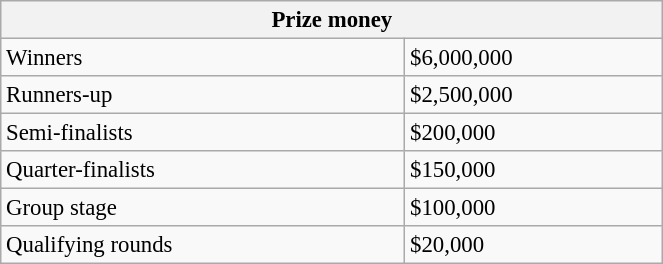<table class="wikitable" style="text-align:left; font-size:95%;" width=35%>
<tr>
<th align=center colspan=2>Prize money</th>
</tr>
<tr>
<td>Winners</td>
<td>$6,000,000</td>
</tr>
<tr>
<td>Runners-up</td>
<td>$2,500,000</td>
</tr>
<tr>
<td>Semi-finalists</td>
<td>$200,000</td>
</tr>
<tr>
<td>Quarter-finalists</td>
<td>$150,000</td>
</tr>
<tr>
<td>Group stage</td>
<td>$100,000</td>
</tr>
<tr>
<td>Qualifying rounds</td>
<td>$20,000</td>
</tr>
</table>
